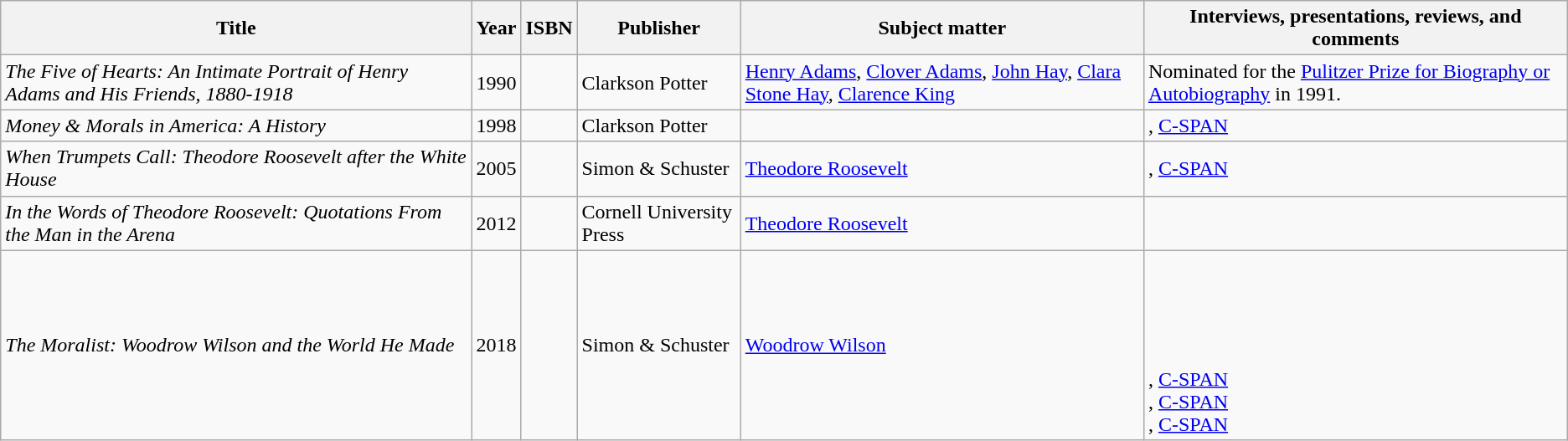<table class="wikitable">
<tr>
<th>Title</th>
<th>Year</th>
<th>ISBN</th>
<th>Publisher</th>
<th>Subject matter</th>
<th>Interviews, presentations, reviews, and comments</th>
</tr>
<tr>
<td><em>The Five of Hearts: An Intimate Portrait of Henry Adams and His Friends, 1880-1918</em></td>
<td>1990</td>
<td></td>
<td>Clarkson Potter</td>
<td><a href='#'>Henry Adams</a>, <a href='#'>Clover Adams</a>, <a href='#'>John Hay</a>, <a href='#'>Clara Stone Hay</a>, <a href='#'>Clarence King</a></td>
<td>Nominated for the <a href='#'>Pulitzer Prize for Biography or Autobiography</a> in 1991.</td>
</tr>
<tr>
<td><em>Money & Morals in America: A History</em></td>
<td>1998</td>
<td></td>
<td>Clarkson Potter</td>
<td></td>
<td>, <a href='#'>C-SPAN</a></td>
</tr>
<tr>
<td><em>When Trumpets Call: Theodore Roosevelt after the White House</em></td>
<td>2005</td>
<td></td>
<td>Simon & Schuster</td>
<td><a href='#'>Theodore Roosevelt</a></td>
<td>, <a href='#'>C-SPAN</a></td>
</tr>
<tr>
<td><em>In the Words of Theodore Roosevelt: Quotations From the Man in the Arena</em></td>
<td>2012</td>
<td></td>
<td>Cornell University Press</td>
<td><a href='#'>Theodore Roosevelt</a></td>
<td></td>
</tr>
<tr>
<td><em>The Moralist: Woodrow Wilson and the World He Made</em></td>
<td>2018</td>
<td></td>
<td>Simon & Schuster</td>
<td><a href='#'>Woodrow Wilson</a></td>
<td><br><br><br><br><br>, <a href='#'>C-SPAN</a><br>, <a href='#'>C-SPAN</a><br>, <a href='#'>C-SPAN</a></td>
</tr>
</table>
